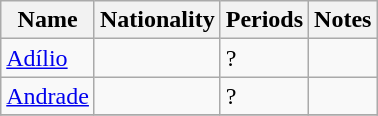<table class="wikitable">
<tr>
<th>Name</th>
<th>Nationality</th>
<th>Periods</th>
<th>Notes</th>
</tr>
<tr>
<td><a href='#'>Adílio</a></td>
<td></td>
<td>?</td>
<td></td>
</tr>
<tr>
<td><a href='#'>Andrade</a></td>
<td></td>
<td>?</td>
<td></td>
</tr>
<tr>
</tr>
</table>
